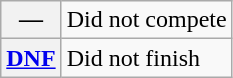<table class="wikitable">
<tr>
<th scope="row">—</th>
<td>Did not compete</td>
</tr>
<tr>
<th scope="row"><a href='#'>DNF</a></th>
<td>Did not finish</td>
</tr>
</table>
